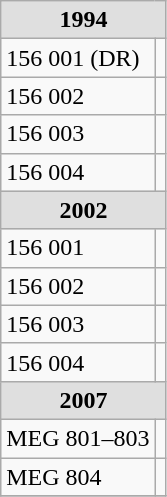<table class="wikitable float-right">
<tr>
<th colspan="2" style="background:#DFDFDF;">1994</th>
</tr>
<tr>
<td>156 001 (DR)</td>
<td></td>
</tr>
<tr>
<td>156 002</td>
<td></td>
</tr>
<tr>
<td>156 003</td>
<td></td>
</tr>
<tr>
<td>156 004</td>
<td></td>
</tr>
<tr>
<th colspan="2" style="background:#DFDFDF;">2002</th>
</tr>
<tr>
<td>156 001</td>
<td></td>
</tr>
<tr>
<td>156 002</td>
<td></td>
</tr>
<tr>
<td>156 003</td>
<td></td>
</tr>
<tr>
<td>156 004</td>
<td></td>
</tr>
<tr>
<th colspan="2" style="background:#DFDFDF;">2007</th>
</tr>
<tr>
<td>MEG 801–803</td>
<td></td>
</tr>
<tr>
<td>MEG 804</td>
<td></td>
</tr>
<tr>
</tr>
</table>
